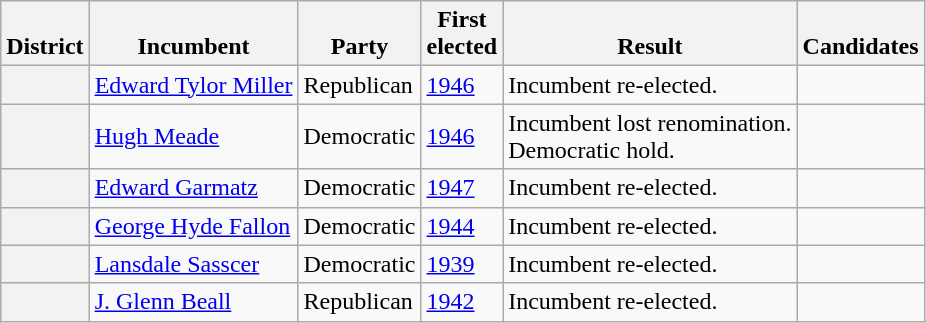<table class=wikitable>
<tr valign=bottom>
<th>District</th>
<th>Incumbent</th>
<th>Party</th>
<th>First<br>elected</th>
<th>Result</th>
<th>Candidates</th>
</tr>
<tr>
<th></th>
<td><a href='#'>Edward Tylor Miller</a></td>
<td>Republican</td>
<td><a href='#'>1946</a></td>
<td>Incumbent re-elected.</td>
<td nowrap></td>
</tr>
<tr>
<th></th>
<td><a href='#'>Hugh Meade</a></td>
<td>Democratic</td>
<td><a href='#'>1946</a></td>
<td>Incumbent lost renomination.<br>Democratic hold.</td>
<td nowrap></td>
</tr>
<tr>
<th></th>
<td><a href='#'>Edward Garmatz</a></td>
<td>Democratic</td>
<td><a href='#'>1947</a></td>
<td>Incumbent re-elected.</td>
<td nowrap></td>
</tr>
<tr>
<th></th>
<td><a href='#'>George Hyde Fallon</a></td>
<td>Democratic</td>
<td><a href='#'>1944</a></td>
<td>Incumbent re-elected.</td>
<td nowrap></td>
</tr>
<tr>
<th></th>
<td><a href='#'>Lansdale Sasscer</a></td>
<td>Democratic</td>
<td><a href='#'>1939 </a></td>
<td>Incumbent re-elected.</td>
<td nowrap></td>
</tr>
<tr>
<th></th>
<td><a href='#'>J. Glenn Beall</a></td>
<td>Republican</td>
<td><a href='#'>1942</a></td>
<td>Incumbent re-elected.</td>
<td nowrap></td>
</tr>
</table>
